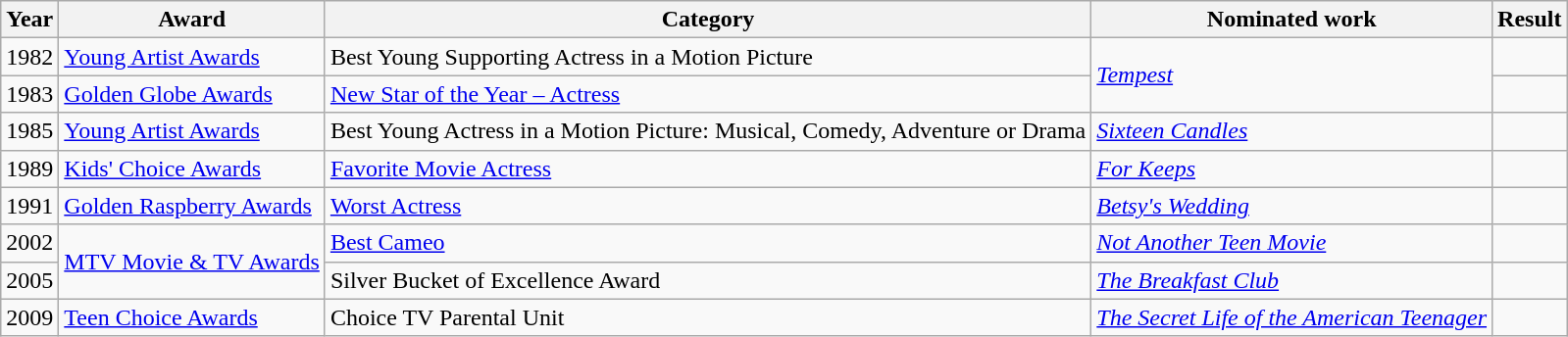<table class="wikitable sortable">
<tr>
<th>Year</th>
<th>Award</th>
<th>Category</th>
<th>Nominated work</th>
<th>Result</th>
</tr>
<tr>
<td>1982</td>
<td><a href='#'>Young Artist Awards</a></td>
<td>Best Young Supporting Actress in a Motion Picture</td>
<td rowspan="2"><em><a href='#'>Tempest</a></em></td>
<td></td>
</tr>
<tr>
<td>1983</td>
<td><a href='#'>Golden Globe Awards</a></td>
<td><a href='#'>New Star of the Year – Actress</a></td>
<td></td>
</tr>
<tr>
<td>1985</td>
<td><a href='#'>Young Artist Awards</a></td>
<td>Best Young Actress in a Motion Picture: Musical, Comedy, Adventure or Drama</td>
<td><em><a href='#'>Sixteen Candles</a></em></td>
<td></td>
</tr>
<tr>
<td>1989</td>
<td><a href='#'>Kids' Choice Awards</a></td>
<td><a href='#'>Favorite Movie Actress</a></td>
<td><em><a href='#'>For Keeps</a></em></td>
<td></td>
</tr>
<tr>
<td>1991</td>
<td><a href='#'>Golden Raspberry Awards</a></td>
<td><a href='#'>Worst Actress</a></td>
<td><em><a href='#'>Betsy's Wedding</a></em></td>
<td></td>
</tr>
<tr>
<td>2002</td>
<td rowspan="2"><a href='#'>MTV Movie & TV Awards</a></td>
<td><a href='#'>Best Cameo</a></td>
<td><em><a href='#'>Not Another Teen Movie</a></em></td>
<td></td>
</tr>
<tr>
<td>2005</td>
<td>Silver Bucket of Excellence Award</td>
<td><em><a href='#'>The Breakfast Club</a></em></td>
<td></td>
</tr>
<tr>
<td>2009</td>
<td><a href='#'>Teen Choice Awards</a></td>
<td>Choice TV Parental Unit</td>
<td><em><a href='#'>The Secret Life of the American Teenager</a></em></td>
<td></td>
</tr>
</table>
